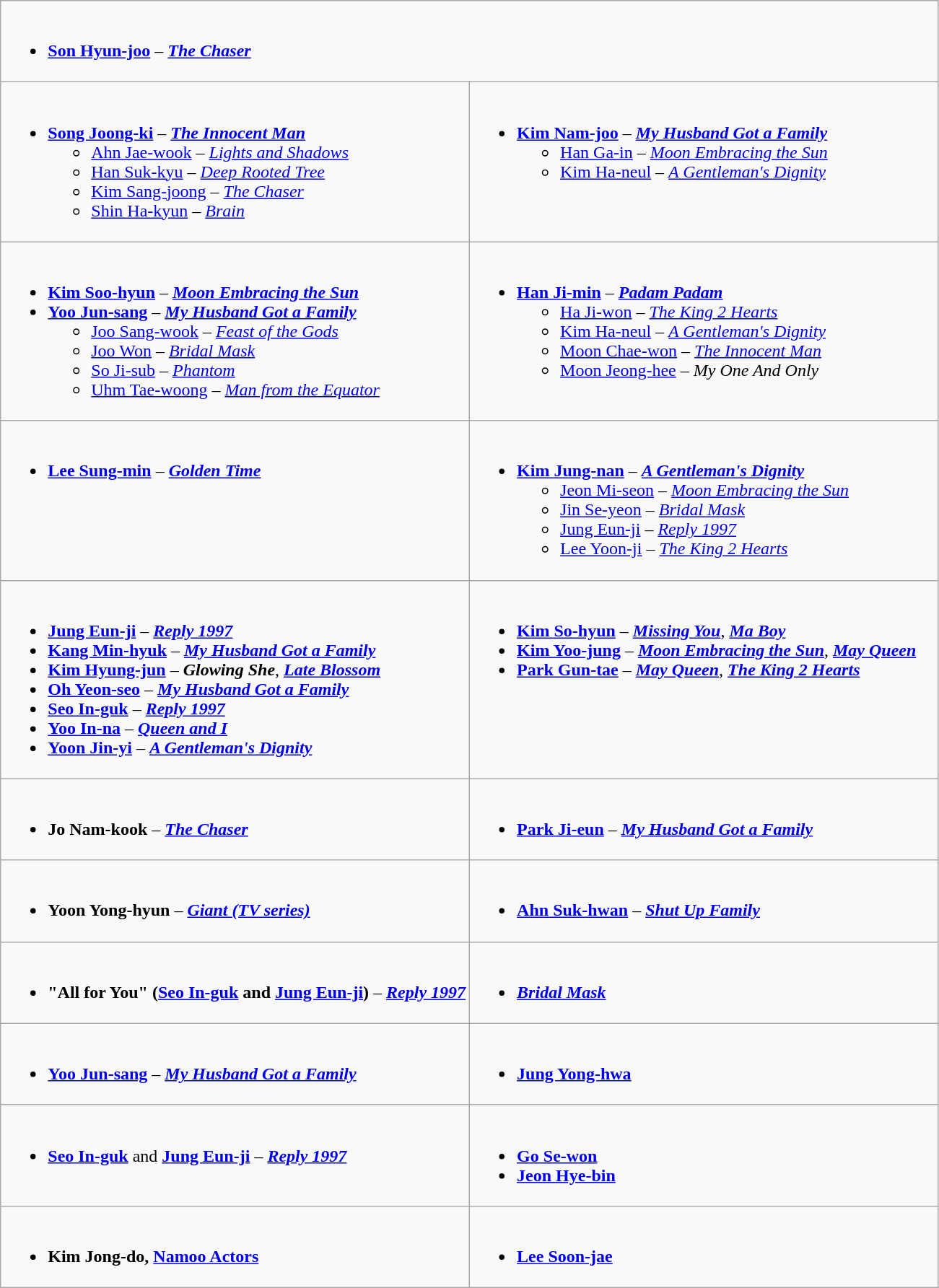<table class="wikitable">
<tr>
<td colspan="2" style="vertical-align:top; width:50%;"><br><ul><li><strong><a href='#'>Son Hyun-joo</a></strong> – <strong><em><a href='#'>The Chaser</a></em></strong> </li></ul></td>
</tr>
<tr>
<td style="vertical-align:top; width:50%;"><br><ul><li><strong><a href='#'>Song Joong-ki</a></strong> – <strong><em><a href='#'>The Innocent Man</a></em></strong> <ul><li><a href='#'>Ahn Jae-wook</a> – <em><a href='#'>Lights and Shadows</a></em></li><li><a href='#'>Han Suk-kyu</a> – <em><a href='#'>Deep Rooted Tree</a></em></li><li><a href='#'>Kim Sang-joong</a> – <em><a href='#'>The Chaser</a></em></li><li><a href='#'>Shin Ha-kyun</a> – <em><a href='#'>Brain</a></em></li></ul></li></ul></td>
<td style="vertical-align:top; width:50%;"><br><ul><li><strong><a href='#'>Kim Nam-joo</a></strong> – <strong><em><a href='#'>My Husband Got a Family</a></em></strong> <ul><li><a href='#'>Han Ga-in</a> – <em><a href='#'>Moon Embracing the Sun</a></em></li><li><a href='#'>Kim Ha-neul</a> – <em><a href='#'>A Gentleman's Dignity</a></em></li></ul></li></ul></td>
</tr>
<tr>
<td style="vertical-align:top; width:50%;"><br><ul><li><strong><a href='#'>Kim Soo-hyun</a></strong> – <strong><em><a href='#'>Moon Embracing the Sun</a></em></strong> </li><li><strong><a href='#'>Yoo Jun-sang</a></strong> – <strong><em><a href='#'>My Husband Got a Family</a></em></strong> <ul><li><a href='#'>Joo Sang-wook</a> – <em><a href='#'>Feast of the Gods</a></em></li><li><a href='#'>Joo Won</a> – <em><a href='#'>Bridal Mask</a></em></li><li><a href='#'>So Ji-sub</a> – <em><a href='#'>Phantom</a></em></li><li><a href='#'>Uhm Tae-woong</a> – <em><a href='#'>Man from the Equator</a></em></li></ul></li></ul></td>
<td style="vertical-align:top; width:50%;"><br><ul><li><strong><a href='#'>Han Ji-min</a></strong> – <strong><em><a href='#'>Padam Padam</a></em></strong> <ul><li><a href='#'>Ha Ji-won</a> – <em><a href='#'>The King 2 Hearts</a></em></li><li><a href='#'>Kim Ha-neul</a> – <em><a href='#'>A Gentleman's Dignity</a></em></li><li><a href='#'>Moon Chae-won</a> – <em><a href='#'>The Innocent Man</a></em></li><li><a href='#'>Moon Jeong-hee</a> – <em>My One And Only</em></li></ul></li></ul></td>
</tr>
<tr>
<td style="vertical-align:top; width:50%;"><br><ul><li><strong><a href='#'>Lee Sung-min</a></strong> – <strong><em><a href='#'>Golden Time</a></em></strong> </li></ul></td>
<td style="vertical-align:top; width:50%;"><br><ul><li><strong><a href='#'>Kim Jung-nan</a></strong> – <strong><em><a href='#'>A Gentleman's Dignity</a></em></strong> <ul><li><a href='#'>Jeon Mi-seon</a> – <em><a href='#'>Moon Embracing the Sun</a></em></li><li><a href='#'>Jin Se-yeon</a> – <em><a href='#'>Bridal Mask</a></em></li><li><a href='#'>Jung Eun-ji</a> – <em><a href='#'>Reply 1997</a></em></li><li><a href='#'>Lee Yoon-ji</a> – <em><a href='#'>The King 2 Hearts</a></em></li></ul></li></ul></td>
</tr>
<tr>
<td style="vertical-align:top; width:50%;"><br><ul><li><strong><a href='#'>Jung Eun-ji</a></strong> – <strong><em><a href='#'>Reply 1997</a></em></strong> </li><li><strong><a href='#'>Kang Min-hyuk</a></strong> – <strong><em><a href='#'>My Husband Got a Family</a></em></strong> </li><li><strong><a href='#'>Kim Hyung-jun</a></strong> – <strong><em>Glowing She</em></strong>, <strong><em><a href='#'>Late Blossom</a></em></strong> </li><li><strong><a href='#'>Oh Yeon-seo</a></strong> – <strong><em><a href='#'>My Husband Got a Family</a></em></strong> </li><li><strong><a href='#'>Seo In-guk</a></strong> – <strong><em><a href='#'>Reply 1997</a></em></strong> </li><li><strong><a href='#'>Yoo In-na</a></strong> – <strong><em><a href='#'>Queen and I</a></em></strong> </li><li><strong><a href='#'>Yoon Jin-yi</a></strong> – <strong><em><a href='#'>A Gentleman's Dignity</a></em></strong> </li></ul></td>
<td style="vertical-align:top; width:50%;"><br><ul><li><strong><a href='#'>Kim So-hyun</a></strong> – <strong><em><a href='#'>Missing You</a></em></strong>, <strong><em><a href='#'>Ma Boy</a></em></strong> </li><li><strong><a href='#'>Kim Yoo-jung</a></strong> – <strong><em><a href='#'>Moon Embracing the Sun</a></em></strong>, <strong><em><a href='#'>May Queen</a></em></strong> </li><li><strong><a href='#'>Park Gun-tae</a></strong> – <strong><em><a href='#'>May Queen</a></em></strong>, <strong><em><a href='#'>The King 2 Hearts</a></em></strong> </li></ul></td>
</tr>
<tr>
<td style="vertical-align:top; width:50%;"><br><ul><li><strong>Jo Nam-kook</strong> – <strong><em><a href='#'>The Chaser</a></em></strong> </li></ul></td>
<td style="vertical-align:top; width:50%;"><br><ul><li><strong><a href='#'>Park Ji-eun</a></strong> – <strong><em><a href='#'>My Husband Got a Family</a></em></strong> </li></ul></td>
</tr>
<tr>
<td style="vertical-align:top; width:50%;"><br><ul><li><strong>Yoon Yong-hyun</strong> – <strong><em><a href='#'>Giant (TV series)</a></em></strong> </li></ul></td>
<td style="vertical-align:top; width:50%;"><br><ul><li><strong><a href='#'>Ahn Suk-hwan</a></strong> – <strong><em><a href='#'>Shut Up Family</a></em></strong> </li></ul></td>
</tr>
<tr>
<td style="vertical-align:top; width:50%;"><br><ul><li><strong>"All for You" (<a href='#'>Seo In-guk</a> and <a href='#'>Jung Eun-ji</a>)</strong> – <strong><em><a href='#'>Reply 1997</a></em></strong> </li></ul></td>
<td style="vertical-align:top; width:50%;"><br><ul><li><strong><em><a href='#'>Bridal Mask</a></em></strong> </li></ul></td>
</tr>
<tr>
<td style="vertical-align:top; width:50%;"><br><ul><li><strong><a href='#'>Yoo Jun-sang</a></strong> – <strong><em><a href='#'>My Husband Got a Family</a></em></strong> </li></ul></td>
<td style="vertical-align:top; width:50%;"><br><ul><li><strong><a href='#'>Jung Yong-hwa</a></strong> </li></ul></td>
</tr>
<tr>
<td style="vertical-align:top; width:50%;"><br><ul><li><strong><a href='#'>Seo In-guk</a></strong> and <strong><a href='#'>Jung Eun-ji</a></strong> – <strong><em><a href='#'>Reply 1997</a></em></strong> </li></ul></td>
<td style="vertical-align:top; width:50%;"><br><ul><li><strong><a href='#'>Go Se-won</a></strong> </li><li><strong><a href='#'>Jeon Hye-bin</a></strong> </li></ul></td>
</tr>
<tr>
<td style="vertical-align:top; width:50%;"><br><ul><li><strong>Kim Jong-do, <a href='#'>Namoo Actors</a></strong> </li></ul></td>
<td style="vertical-align:top; width:50%;"><br><ul><li><strong><a href='#'>Lee Soon-jae</a></strong> </li></ul></td>
</tr>
</table>
